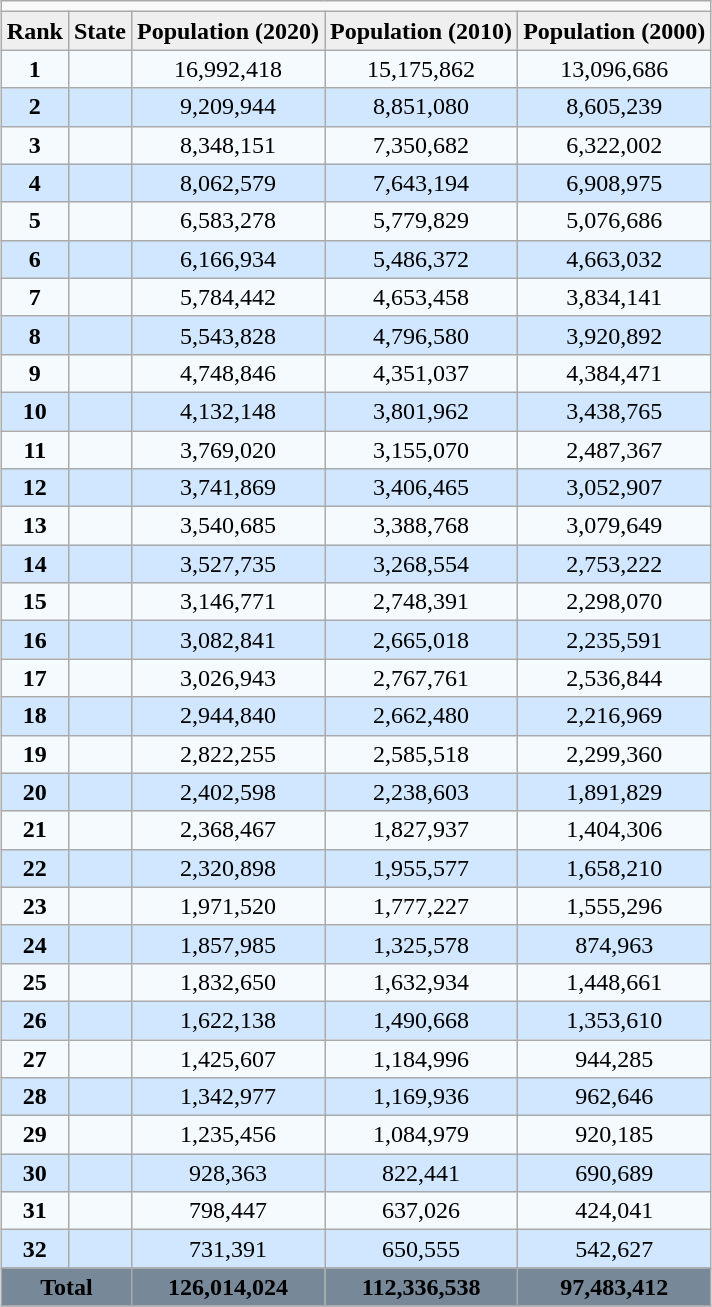<table class="wikitable" style="margin:0 auto">
<tr>
<td align=center colspan=5></td>
</tr>
<tr bgcolor=#efefef align=center>
<td><strong>Rank</strong></td>
<td><strong>State</strong></td>
<td><strong>Population (2020)</strong></td>
<td><strong>Population (2010)</strong></td>
<td><strong>Population (2000)</strong></td>
</tr>
<tr bgcolor="#f5faff">
<td align="center"><strong>1</strong></td>
<td align="left"></td>
<td align="center">16,992,418</td>
<td align="center">15,175,862</td>
<td align="center">13,096,686</td>
</tr>
<tr bgcolor="#d0e7ff">
<td align="center"><strong>2</strong></td>
<td align="left"></td>
<td align="center">9,209,944</td>
<td align="center">8,851,080</td>
<td align="center">8,605,239</td>
</tr>
<tr bgcolor="#f5faff">
<td align="center"><strong>3</strong></td>
<td align="left"></td>
<td align="center">8,348,151</td>
<td align="center">7,350,682</td>
<td align="center">6,322,002</td>
</tr>
<tr bgcolor="#d0e7ff">
<td align="center"><strong>4</strong></td>
<td align="left"></td>
<td align="center">8,062,579</td>
<td align="center">7,643,194</td>
<td align="center">6,908,975</td>
</tr>
<tr bgcolor="#f5faff">
<td align="center"><strong>5</strong></td>
<td align="left"></td>
<td align="center">6,583,278</td>
<td align="center">5,779,829</td>
<td align="center">5,076,686</td>
</tr>
<tr bgcolor="#d0e7ff">
<td align="center"><strong>6</strong></td>
<td align="left"></td>
<td align="center">6,166,934</td>
<td align="center">5,486,372</td>
<td align="center">4,663,032</td>
</tr>
<tr bgcolor="#f5faff">
<td align="center"><strong>7</strong></td>
<td align="left"></td>
<td align="center">5,784,442</td>
<td align="center">4,653,458</td>
<td align="center">3,834,141</td>
</tr>
<tr bgcolor="#d0e7ff">
<td align="center"><strong>8</strong></td>
<td align="left"></td>
<td align="center">5,543,828</td>
<td align="center">4,796,580</td>
<td align="center">3,920,892</td>
</tr>
<tr bgcolor="#f5faff">
<td align="center"><strong>9</strong></td>
<td align="left"></td>
<td align="center">4,748,846</td>
<td align="center">4,351,037</td>
<td align="center">4,384,471</td>
</tr>
<tr bgcolor="#d0e7ff">
<td align="center"><strong>10</strong></td>
<td align="left"></td>
<td align="center">4,132,148</td>
<td align="center">3,801,962</td>
<td align="center">3,438,765</td>
</tr>
<tr bgcolor="#f5faff">
<td align="center"><strong>11</strong></td>
<td align="left"></td>
<td align="center">3,769,020</td>
<td align="center">3,155,070</td>
<td align="center">2,487,367</td>
</tr>
<tr bgcolor="#d0e7ff">
<td align="center"><strong>12</strong></td>
<td align="left"></td>
<td align="center">3,741,869</td>
<td align="center">3,406,465</td>
<td align="center">3,052,907</td>
</tr>
<tr bgcolor="#f5faff">
<td align="center"><strong>13</strong></td>
<td align="left"></td>
<td align="center">3,540,685</td>
<td align="center">3,388,768</td>
<td align="center">3,079,649</td>
</tr>
<tr bgcolor="#d0e7ff">
<td align="center"><strong>14</strong></td>
<td align="left"></td>
<td align="center">3,527,735</td>
<td align="center">3,268,554</td>
<td align="center">2,753,222</td>
</tr>
<tr bgcolor="#f5faff">
<td align="center"><strong>15</strong></td>
<td align="left"></td>
<td align="center">3,146,771</td>
<td align="center">2,748,391</td>
<td align="center">2,298,070</td>
</tr>
<tr bgcolor="#d0e7ff">
<td align="center"><strong>16</strong></td>
<td align="left"></td>
<td align="center">3,082,841</td>
<td align="center">2,665,018</td>
<td align="center">2,235,591</td>
</tr>
<tr bgcolor="#f5faff">
<td align="center"><strong>17</strong></td>
<td align="left"></td>
<td align="center">3,026,943</td>
<td align="center">2,767,761</td>
<td align="center">2,536,844</td>
</tr>
<tr bgcolor="#d0e7ff">
<td align="center"><strong>18</strong></td>
<td align="left"></td>
<td align="center">2,944,840</td>
<td align="center">2,662,480</td>
<td align="center">2,216,969</td>
</tr>
<tr bgcolor="#f5faff">
<td align="center"><strong>19</strong></td>
<td align="left"></td>
<td align="center">2,822,255</td>
<td align="center">2,585,518</td>
<td align="center">2,299,360</td>
</tr>
<tr bgcolor="#d0e7ff">
<td align="center"><strong>20</strong></td>
<td align="left"></td>
<td align="center">2,402,598</td>
<td align="center">2,238,603</td>
<td align="center">1,891,829</td>
</tr>
<tr bgcolor="#f5faff">
<td align="center"><strong>21</strong></td>
<td align="left"></td>
<td align="center">2,368,467</td>
<td align="center">1,827,937</td>
<td align="center">1,404,306</td>
</tr>
<tr bgcolor="#d0e7ff">
<td align="center"><strong>22</strong></td>
<td align="left"></td>
<td align="center">2,320,898</td>
<td align="center">1,955,577</td>
<td align="center">1,658,210</td>
</tr>
<tr bgcolor="#f5faff">
<td align="center"><strong>23</strong></td>
<td align="left"></td>
<td align="center">1,971,520</td>
<td align="center">1,777,227</td>
<td align="center">1,555,296</td>
</tr>
<tr bgcolor="#d0e7ff">
<td align="center"><strong>24</strong></td>
<td align="left"></td>
<td align="center">1,857,985</td>
<td align="center">1,325,578</td>
<td align="center">874,963</td>
</tr>
<tr bgcolor="#f5faff">
<td align="center"><strong>25</strong></td>
<td align="left"></td>
<td align="center">1,832,650</td>
<td align="center">1,632,934</td>
<td align="center">1,448,661</td>
</tr>
<tr bgcolor="#d0e7ff">
<td align="center"><strong>26</strong></td>
<td align="left"></td>
<td align="center">1,622,138</td>
<td align="center">1,490,668</td>
<td align="center">1,353,610</td>
</tr>
<tr bgcolor="#f5faff">
<td align="center"><strong>27</strong></td>
<td align="left"></td>
<td align="center">1,425,607</td>
<td align="center">1,184,996</td>
<td align="center">944,285</td>
</tr>
<tr bgcolor="#d0e7ff">
<td align="center"><strong>28</strong></td>
<td align="left"></td>
<td align="center">1,342,977</td>
<td align="center">1,169,936</td>
<td align="center">962,646</td>
</tr>
<tr bgcolor="#f5faff">
<td align="center"><strong>29</strong></td>
<td align="left"></td>
<td align="center">1,235,456</td>
<td align="center">1,084,979</td>
<td align="center">920,185</td>
</tr>
<tr bgcolor="#d0e7ff">
<td align="center"><strong>30</strong></td>
<td align="left"></td>
<td align="center">928,363</td>
<td align="center">822,441</td>
<td align="center">690,689</td>
</tr>
<tr bgcolor="#f5faff">
<td align="center"><strong>31</strong></td>
<td align="left"></td>
<td align="center">798,447</td>
<td align="center">637,026</td>
<td align="center">424,041</td>
</tr>
<tr bgcolor="#d0e7ff">
<td align="center"><strong>32</strong></td>
<td align="left"></td>
<td align="center">731,391</td>
<td align="center">650,555</td>
<td align="center">542,627</td>
</tr>
<tr bgcolor="#778899">
<td align="center" colspan="2"><strong>Total</strong></td>
<td align="center"><strong>126,014,024</strong></td>
<td align="center"><strong>112,336,538</strong></td>
<td align="center"><strong>97,483,412</strong></td>
</tr>
</table>
